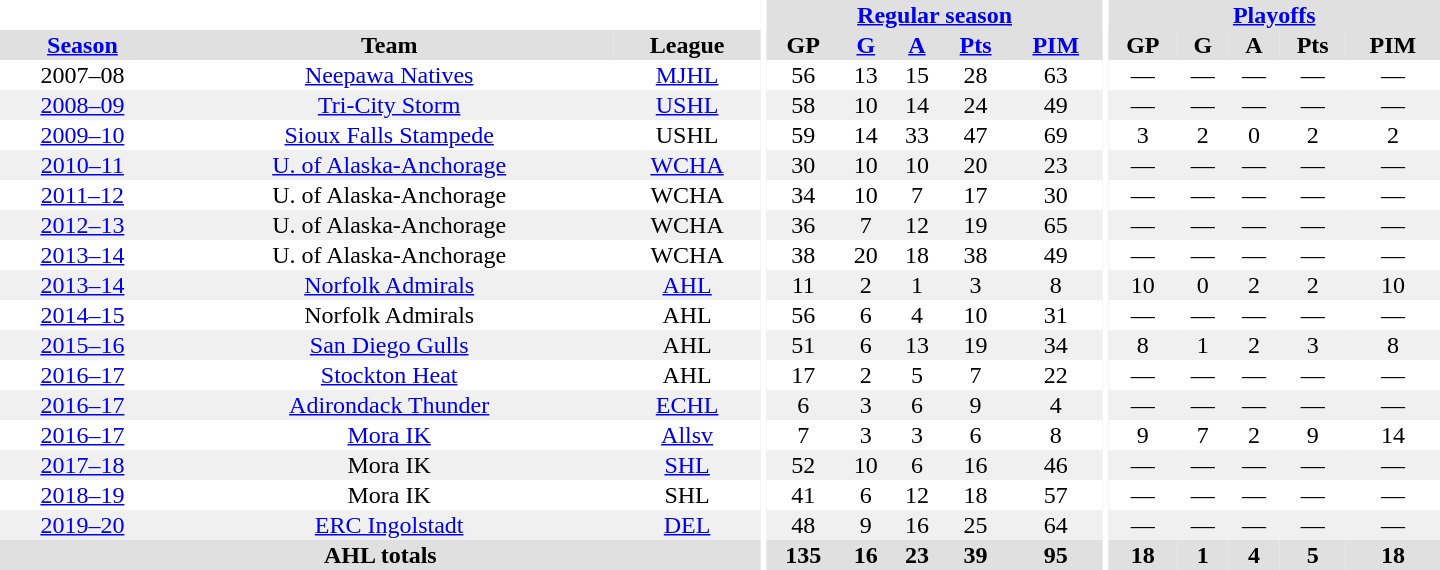<table border="0" cellpadding="1" cellspacing="0" style="text-align:center; width:60em">
<tr bgcolor="#e0e0e0">
<th colspan="3" bgcolor="#ffffff"></th>
<th rowspan="99" bgcolor="#ffffff"></th>
<th colspan="5"><a href='#'>Regular season</a></th>
<th rowspan="99" bgcolor="#ffffff"></th>
<th colspan="5"><a href='#'>Playoffs</a></th>
</tr>
<tr bgcolor="#e0e0e0">
<th><a href='#'>Season</a></th>
<th>Team</th>
<th>League</th>
<th>GP</th>
<th><a href='#'>G</a></th>
<th><a href='#'>A</a></th>
<th><a href='#'>Pts</a></th>
<th><a href='#'>PIM</a></th>
<th>GP</th>
<th>G</th>
<th>A</th>
<th>Pts</th>
<th>PIM</th>
</tr>
<tr>
<td>2007–08</td>
<td><a href='#'>Neepawa Natives</a></td>
<td><a href='#'>MJHL</a></td>
<td>56</td>
<td>13</td>
<td>15</td>
<td>28</td>
<td>63</td>
<td>—</td>
<td>—</td>
<td>—</td>
<td>—</td>
<td>—</td>
</tr>
<tr bgcolor="#f0f0f0">
<td><a href='#'>2008–09</a></td>
<td><a href='#'>Tri-City Storm</a></td>
<td><a href='#'>USHL</a></td>
<td>58</td>
<td>10</td>
<td>14</td>
<td>24</td>
<td>49</td>
<td>—</td>
<td>—</td>
<td>—</td>
<td>—</td>
<td>—</td>
</tr>
<tr>
<td><a href='#'>2009–10</a></td>
<td><a href='#'>Sioux Falls Stampede</a></td>
<td>USHL</td>
<td>59</td>
<td>14</td>
<td>33</td>
<td>47</td>
<td>69</td>
<td>3</td>
<td>2</td>
<td>0</td>
<td>2</td>
<td>2</td>
</tr>
<tr bgcolor="#f0f0f0">
<td><a href='#'>2010–11</a></td>
<td><a href='#'>U. of Alaska-Anchorage</a></td>
<td><a href='#'>WCHA</a></td>
<td>30</td>
<td>10</td>
<td>10</td>
<td>20</td>
<td>23</td>
<td>—</td>
<td>—</td>
<td>—</td>
<td>—</td>
<td>—</td>
</tr>
<tr>
<td><a href='#'>2011–12</a></td>
<td>U. of Alaska-Anchorage</td>
<td>WCHA</td>
<td>34</td>
<td>10</td>
<td>7</td>
<td>17</td>
<td>30</td>
<td>—</td>
<td>—</td>
<td>—</td>
<td>—</td>
<td>—</td>
</tr>
<tr bgcolor="#f0f0f0">
<td><a href='#'>2012–13</a></td>
<td>U. of Alaska-Anchorage</td>
<td>WCHA</td>
<td>36</td>
<td>7</td>
<td>12</td>
<td>19</td>
<td>65</td>
<td>—</td>
<td>—</td>
<td>—</td>
<td>—</td>
<td>—</td>
</tr>
<tr>
<td><a href='#'>2013–14</a></td>
<td>U. of Alaska-Anchorage</td>
<td>WCHA</td>
<td>38</td>
<td>20</td>
<td>18</td>
<td>38</td>
<td>49</td>
<td>—</td>
<td>—</td>
<td>—</td>
<td>—</td>
<td>—</td>
</tr>
<tr bgcolor="#f0f0f0">
<td><a href='#'>2013–14</a></td>
<td><a href='#'>Norfolk Admirals</a></td>
<td><a href='#'>AHL</a></td>
<td>11</td>
<td>2</td>
<td>1</td>
<td>3</td>
<td>8</td>
<td>10</td>
<td>0</td>
<td>2</td>
<td>2</td>
<td>10</td>
</tr>
<tr>
<td><a href='#'>2014–15</a></td>
<td>Norfolk Admirals</td>
<td>AHL</td>
<td>56</td>
<td>6</td>
<td>4</td>
<td>10</td>
<td>31</td>
<td>—</td>
<td>—</td>
<td>—</td>
<td>—</td>
<td>—</td>
</tr>
<tr bgcolor="#f0f0f0">
<td><a href='#'>2015–16</a></td>
<td><a href='#'>San Diego Gulls</a></td>
<td>AHL</td>
<td>51</td>
<td>6</td>
<td>13</td>
<td>19</td>
<td>34</td>
<td>8</td>
<td>1</td>
<td>2</td>
<td>3</td>
<td>8</td>
</tr>
<tr>
<td><a href='#'>2016–17</a></td>
<td><a href='#'>Stockton Heat</a></td>
<td>AHL</td>
<td>17</td>
<td>2</td>
<td>5</td>
<td>7</td>
<td>22</td>
<td>—</td>
<td>—</td>
<td>—</td>
<td>—</td>
<td>—</td>
</tr>
<tr bgcolor="#f0f0f0">
<td><a href='#'>2016–17</a></td>
<td><a href='#'>Adirondack Thunder</a></td>
<td><a href='#'>ECHL</a></td>
<td>6</td>
<td>3</td>
<td>6</td>
<td>9</td>
<td>4</td>
<td>—</td>
<td>—</td>
<td>—</td>
<td>—</td>
<td>—</td>
</tr>
<tr>
<td><a href='#'>2016–17</a></td>
<td><a href='#'>Mora IK</a></td>
<td><a href='#'>Allsv</a></td>
<td>7</td>
<td>3</td>
<td>3</td>
<td>6</td>
<td>8</td>
<td>9</td>
<td>7</td>
<td>2</td>
<td>9</td>
<td>14</td>
</tr>
<tr bgcolor="#f0f0f0">
<td><a href='#'>2017–18</a></td>
<td>Mora IK</td>
<td><a href='#'>SHL</a></td>
<td>52</td>
<td>10</td>
<td>6</td>
<td>16</td>
<td>46</td>
<td>—</td>
<td>—</td>
<td>—</td>
<td>—</td>
<td>—</td>
</tr>
<tr>
<td><a href='#'>2018–19</a></td>
<td>Mora IK</td>
<td>SHL</td>
<td>41</td>
<td>6</td>
<td>12</td>
<td>18</td>
<td>57</td>
<td>—</td>
<td>—</td>
<td>—</td>
<td>—</td>
<td>—</td>
</tr>
<tr bgcolor="#f0f0f0">
<td><a href='#'>2019–20</a></td>
<td><a href='#'>ERC Ingolstadt</a></td>
<td><a href='#'>DEL</a></td>
<td>48</td>
<td>9</td>
<td>16</td>
<td>25</td>
<td>64</td>
<td>—</td>
<td>—</td>
<td>—</td>
<td>—</td>
<td>—</td>
</tr>
<tr bgcolor="#e0e0e0">
<th colspan="3">AHL totals</th>
<th>135</th>
<th>16</th>
<th>23</th>
<th>39</th>
<th>95</th>
<th>18</th>
<th>1</th>
<th>4</th>
<th>5</th>
<th>18</th>
</tr>
</table>
